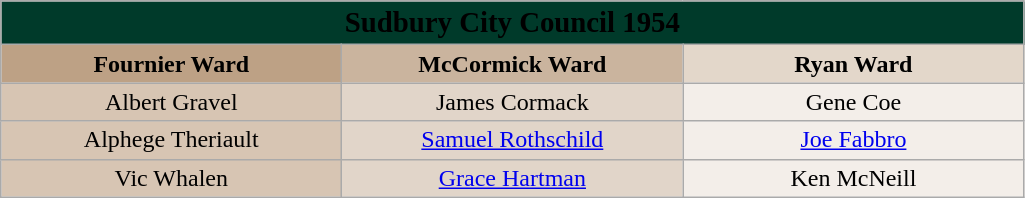<table class="wikitable">
<tr>
<td style= "text-align:center; width: 660px;" colspan="3" bgcolor=003A2A><span><big><strong>Sudbury City Council 1954</strong></big></span></td>
</tr>
<tr>
<td style="text-align:center; width: 220px;" bgcolor= BDA185><strong>Fournier Ward</strong></td>
<td style="text-align:center; width: 220px;" bgcolor= CAB49E><strong>McCormick Ward</strong></td>
<td style="text-align:center; width: 220px;" bgcolor= E3D7CA><strong>Ryan Ward</strong></td>
</tr>
<tr>
<td style="text-align:center;" bgcolor= D7C5B3>Albert Gravel</td>
<td style="text-align:center;" bgcolor= E1D5C9>James Cormack</td>
<td style="text-align:center;" bgcolor= F3EEE9>Gene Coe</td>
</tr>
<tr>
<td style="text-align:center;" bgcolor= D7C5B3>Alphege Theriault</td>
<td style="text-align:center;" bgcolor= E1D5C9><a href='#'>Samuel Rothschild</a></td>
<td style="text-align:center;" bgcolor= F3EEE9><a href='#'>Joe Fabbro</a></td>
</tr>
<tr>
<td style="text-align:center;" bgcolor= D7C5B3>Vic Whalen</td>
<td style="text-align:center;" bgcolor= E1D5C9><a href='#'>Grace Hartman</a></td>
<td style="text-align:center;" bgcolor= F3EEE9>Ken McNeill</td>
</tr>
</table>
